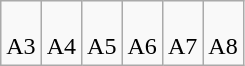<table class=wikitable>
<tr align=center>
<td><br>A3</td>
<td><br>A4</td>
<td><br>A5</td>
<td><br>A6</td>
<td><br>A7</td>
<td><br>A8</td>
</tr>
</table>
